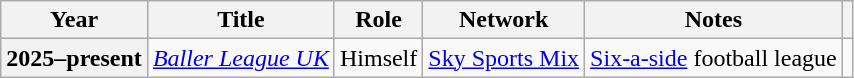<table class="wikitable sortable plainrowheaders">
<tr>
<th scope="col">Year</th>
<th scope="col">Title</th>
<th scope="col">Role</th>
<th scope="col">Network</th>
<th scope="col" class="unsortable">Notes</th>
<th scope="col" class="unsortable"></th>
</tr>
<tr>
<th scope="row">2025–present</th>
<td scope="row"><em><a href='#'>Baller League UK</a></em></td>
<td>Himself</td>
<td><a href='#'>Sky Sports Mix</a></td>
<td><a href='#'>Six-a-side</a> football league</td>
<td style="text-align:center;"></td>
</tr>
</table>
